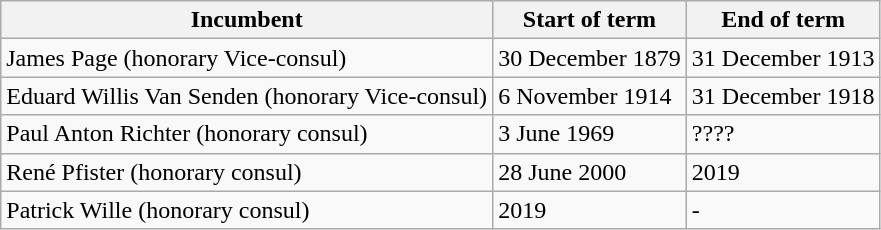<table class="wikitable">
<tr>
<th>Incumbent</th>
<th>Start of term</th>
<th>End of term</th>
</tr>
<tr>
<td>James Page (honorary Vice-consul)</td>
<td>30 December 1879</td>
<td>31 December 1913</td>
</tr>
<tr>
<td>Eduard Willis Van Senden (honorary Vice-consul)</td>
<td>6 November 1914</td>
<td>31 December 1918</td>
</tr>
<tr>
<td>Paul Anton Richter (honorary consul)</td>
<td>3 June 1969</td>
<td>????</td>
</tr>
<tr>
<td>René Pfister (honorary consul)</td>
<td>28 June 2000</td>
<td>2019</td>
</tr>
<tr>
<td>Patrick Wille (honorary consul)</td>
<td>2019</td>
<td>-</td>
</tr>
</table>
